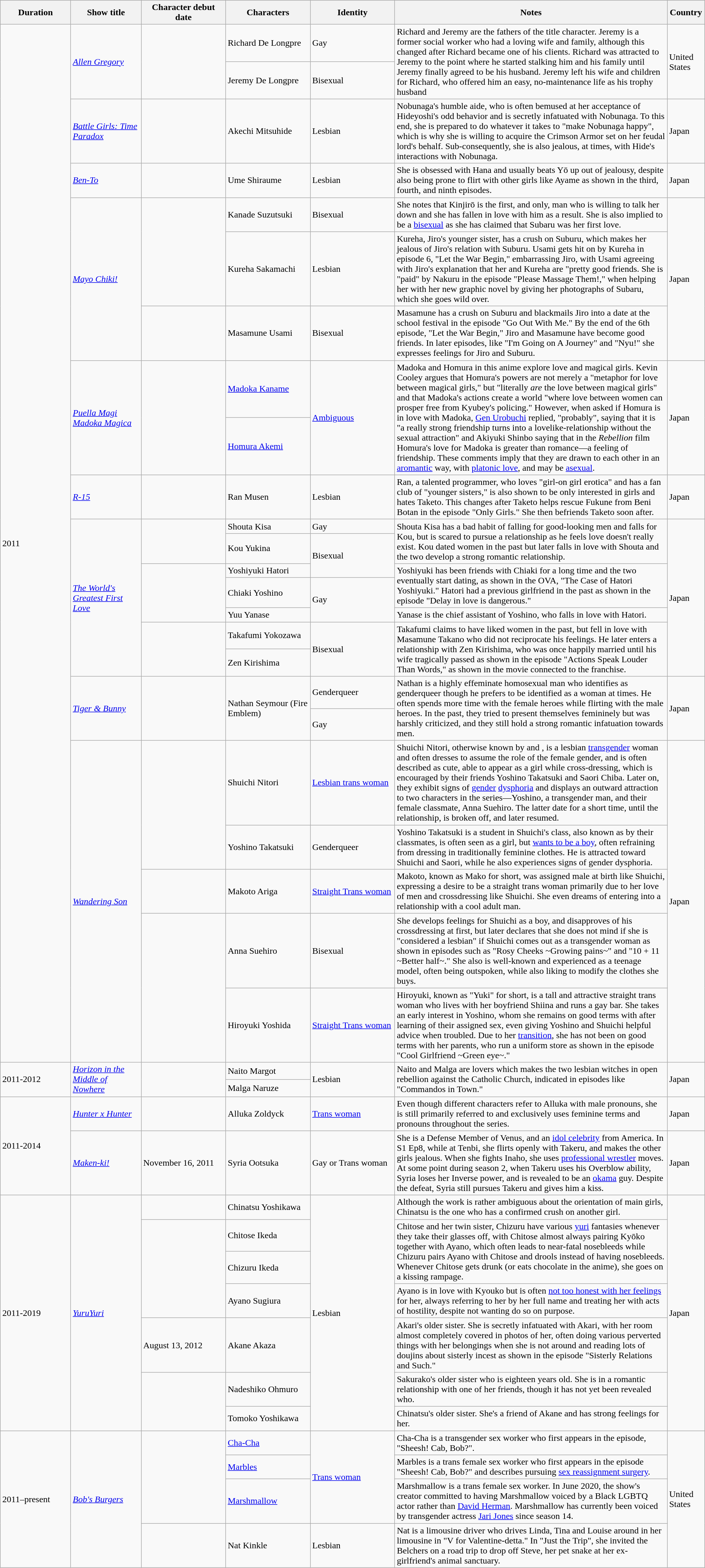<table class="wikitable sortable" style="width: 100%">
<tr>
<th scope="col" style="width:10%;">Duration</th>
<th scope="col" style="width:10%;">Show title</th>
<th scope="col" style="width:12%;">Character debut date</th>
<th scope="col" style="width:12%;">Characters</th>
<th scope="col" style="width:12%;">Identity</th>
<th>Notes</th>
<th>Country</th>
</tr>
<tr>
<td rowspan="24">2011</td>
<td rowspan="2"><em><a href='#'>Allen Gregory</a></em></td>
<td rowspan="2"></td>
<td>Richard De Longpre</td>
<td>Gay</td>
<td rowspan="2">Richard and Jeremy are the fathers of the title character. Jeremy is a former social worker who had a loving wife and family, although this changed after Richard became one of his clients. Richard was attracted to Jeremy to the point where he started stalking him and his family until Jeremy finally agreed to be his husband. Jeremy left his wife and children for Richard, who offered him an easy, no-maintenance life as his trophy husband</td>
<td rowspan="2">United States</td>
</tr>
<tr>
<td>Jeremy De Longpre</td>
<td>Bisexual</td>
</tr>
<tr>
<td><em><a href='#'>Battle Girls: Time Paradox</a></em></td>
<td></td>
<td>Akechi Mitsuhide</td>
<td>Lesbian</td>
<td>Nobunaga's humble aide, who is often bemused at her acceptance of Hideyoshi's odd behavior and is secretly infatuated with Nobunaga. To this end, she is prepared to do whatever it takes to "make Nobunaga happy", which is why she is willing to acquire the Crimson Armor set on her feudal lord's behalf. Sub-consequently, she is also jealous, at times, with Hide's interactions with Nobunaga.</td>
<td>Japan</td>
</tr>
<tr>
<td><em><a href='#'>Ben-To</a></em></td>
<td></td>
<td>Ume Shiraume</td>
<td>Lesbian</td>
<td>She is obsessed with Hana and usually beats Yō up out of jealousy, despite also being prone to flirt with other girls like Ayame as shown in the third, fourth, and ninth episodes.</td>
<td>Japan</td>
</tr>
<tr>
<td rowspan="3"><em><a href='#'>Mayo Chiki!</a></em></td>
<td rowspan="2"></td>
<td>Kanade Suzutsuki</td>
<td>Bisexual</td>
<td>She notes that Kinjirō is the first, and only, man who is willing to talk her down and she has fallen in love with him as a result. She is also implied to be a <a href='#'>bisexual</a> as she has claimed that Subaru was her first love.</td>
<td rowspan="3">Japan</td>
</tr>
<tr>
<td>Kureha Sakamachi</td>
<td>Lesbian</td>
<td>Kureha, Jiro's younger sister, has a crush on Suburu, which makes her jealous of Jiro's relation with Suburu. Usami gets hit on by Kureha in episode 6, "Let the War Begin," embarrassing Jiro, with Usami agreeing with Jiro's explanation that her and Kureha are "pretty good friends. She is "paid" by Nakuru in the episode "Please Massage Them!," when helping her with her new graphic novel by giving her photographs of Subaru, which she goes wild over.</td>
</tr>
<tr>
<td></td>
<td>Masamune Usami</td>
<td>Bisexual</td>
<td>Masamune has a crush on Suburu and blackmails Jiro into a date at the school festival in the episode "Go Out With Me." By the end of the 6th episode, "Let the War Begin," Jiro and Masamune have become good friends. In later episodes, like "I'm Going on A Journey" and "Nyu!" she expresses feelings for Jiro and Suburu.</td>
</tr>
<tr>
<td rowspan="2"><em><a href='#'>Puella Magi Madoka Magica</a></em></td>
<td rowspan="2"></td>
<td><a href='#'>Madoka Kaname</a></td>
<td rowspan="2"><a href='#'>Ambiguous</a></td>
<td rowspan="2">Madoka and Homura in this anime explore love and magical girls. Kevin Cooley argues that Homura's powers are not merely a "metaphor for love between magical girls," but "literally <em>are</em> the love between magical girls" and that Madoka's actions create a world "where love between women can prosper free from Kyubey's policing." However, when asked if Homura is in love with Madoka, <a href='#'>Gen Urobuchi</a> replied, "probably", saying that it is "a really strong friendship turns into a lovelike-relationship without the sexual attraction" and Akiyuki Shinbo saying that in the <em>Rebellion</em> film Homura's love for Madoka is greater than romance—a feeling of friendship. These comments imply that they are drawn to each other in an <a href='#'>aromantic</a> way, with <a href='#'>platonic love</a>, and may be <a href='#'>asexual</a>.</td>
<td rowspan="2">Japan</td>
</tr>
<tr>
<td><a href='#'>Homura Akemi</a></td>
</tr>
<tr>
<td><em><a href='#'>R-15</a></em></td>
<td></td>
<td>Ran Musen</td>
<td>Lesbian</td>
<td>Ran, a talented programmer, who loves "girl-on girl erotica" and has a fan club of "younger sisters,"  is also shown to be only interested in girls and hates Taketo. This changes after Taketo helps rescue Fukune from Beni Botan in the episode "Only Girls." She then befriends Taketo soon after.</td>
<td>Japan</td>
</tr>
<tr>
<td rowspan="7"><em><a href='#'>The World's Greatest First Love</a></em></td>
<td rowspan="2"></td>
<td>Shouta Kisa</td>
<td>Gay</td>
<td rowspan="2">Shouta Kisa has a bad habit of falling for good-looking men and falls for Kou, but is scared to pursue a relationship as he feels love doesn't really exist. Kou dated women in the past but later falls in love with Shouta and the two develop a strong romantic relationship.</td>
<td rowspan="7">Japan</td>
</tr>
<tr>
<td>Kou Yukina</td>
<td rowspan="2">Bisexual</td>
</tr>
<tr>
<td rowspan="3"></td>
<td>Yoshiyuki Hatori</td>
<td rowspan="2">Yoshiyuki has been friends with Chiaki for a long time and the two eventually start dating, as shown in the OVA, "The Case of Hatori Yoshiyuki." Hatori had a previous girlfriend in the past as shown in the episode "Delay in love is dangerous."</td>
</tr>
<tr>
<td>Chiaki Yoshino</td>
<td rowspan="2">Gay</td>
</tr>
<tr>
<td>Yuu Yanase</td>
<td>Yanase is the chief assistant of Yoshino, who falls in love with Hatori.</td>
</tr>
<tr>
<td rowspan="2"></td>
<td>Takafumi Yokozawa</td>
<td rowspan="2">Bisexual</td>
<td rowspan="2">Takafumi claims to have liked women in the past, but fell in love with Masamune Takano who did not reciprocate his feelings. He later enters a relationship with Zen Kirishima, who was once happily married until his wife tragically passed as shown in the episode "Actions Speak Louder Than Words," as shown in the movie connected to the franchise.</td>
</tr>
<tr>
<td>Zen Kirishima</td>
</tr>
<tr>
<td rowspan="2"><em><a href='#'>Tiger & Bunny</a></em></td>
<td rowspan="2"></td>
<td rowspan="2">Nathan Seymour (Fire Emblem)</td>
<td>Genderqueer</td>
<td rowspan="2">Nathan is a highly effeminate homosexual man who identifies as genderqueer though he prefers to be identified as a woman at times. He often spends more time with the female heroes while flirting with the male heroes. In the past, they tried to present themselves femininely but was harshly criticized, and they still hold a strong romantic infatuation towards men.</td>
<td rowspan="2">Japan</td>
</tr>
<tr>
<td>Gay</td>
</tr>
<tr>
<td rowspan="5"><em><a href='#'>Wandering Son</a></em></td>
<td rowspan="2"></td>
<td>Shuichi Nitori</td>
<td><a href='#'>Lesbian trans woman</a></td>
<td>Shuichi Nitori, otherwise known by  and , is a lesbian <a href='#'>transgender</a> woman and often dresses to assume the role of the female gender, and is often described as cute, able to appear as a girl while cross-dressing, which is encouraged by their friends Yoshino Takatsuki and Saori Chiba. Later on, they exhibit signs of <a href='#'>gender</a> <a href='#'>dysphoria</a> and displays an outward attraction to two characters in the series—Yoshino, a transgender man, and their female classmate, Anna Suehiro. The latter date for a short time, until the relationship, is broken off, and later resumed.</td>
<td rowspan="5">Japan</td>
</tr>
<tr>
<td>Yoshino Takatsuki</td>
<td>Genderqueer</td>
<td>Yoshino Takatsuki is a student in Shuichi's class, also known as  by their classmates, is often seen as a girl, but <a href='#'>wants to be a boy</a>, often refraining from dressing in traditionally feminine clothes. He is attracted toward Shuichi and Saori, while he also experiences signs of gender dysphoria.</td>
</tr>
<tr>
<td></td>
<td>Makoto Ariga</td>
<td><a href='#'>Straight Trans woman</a></td>
<td>Makoto, known as Mako for short, was assigned male at birth like Shuichi, expressing a desire to be a straight trans woman primarily due to her love of men and crossdressing like Shuichi. She even dreams of entering into a relationship with a cool adult man.</td>
</tr>
<tr>
<td rowspan="2"></td>
<td>Anna Suehiro</td>
<td>Bisexual</td>
<td>She develops feelings for Shuichi as a boy, and disapproves of his crossdressing at first, but later declares that she does not mind if she is "considered a lesbian" if Shuichi comes out as a transgender woman as shown in episodes such as "Rosy Cheeks ~Growing pains~" and "10 + 11 ~Better half~." She also is well-known and experienced as a teenage model, often being outspoken, while also liking to modify the clothes she buys.</td>
</tr>
<tr>
<td>Hiroyuki Yoshida</td>
<td><a href='#'>Straight Trans woman</a></td>
<td>Hiroyuki, known as "Yuki" for short, is a tall and attractive straight trans woman who lives with her boyfriend Shiina and runs a gay bar. She takes an early interest in Yoshino, whom she remains on good terms with after learning of their assigned sex, even giving Yoshino and Shuichi helpful advice when troubled. Due to her <a href='#'>transition</a>, she has not been on good terms with her parents, who run a uniform store as shown in the episode "Cool Girlfriend ~Green eye~."</td>
</tr>
<tr>
<td rowspan="2">2011-2012</td>
<td rowspan="2"><em><a href='#'>Horizon in the Middle of Nowhere</a></em></td>
<td rowspan="2"></td>
<td>Naito Margot</td>
<td rowspan="2">Lesbian</td>
<td rowspan="2">Naito and Malga are lovers which makes the two lesbian witches in open rebellion against the Catholic Church, indicated in episodes like "Commandos in Town."</td>
<td rowspan="2">Japan</td>
</tr>
<tr>
<td>Malga Naruze</td>
</tr>
<tr>
<td rowspan="2">2011-2014</td>
<td><em><a href='#'>Hunter x Hunter</a></em></td>
<td></td>
<td>Alluka Zoldyck</td>
<td><a href='#'>Trans woman</a></td>
<td>Even though different characters refer to Alluka with male pronouns, she is still primarily referred to and exclusively uses feminine terms and pronouns throughout the series.</td>
<td>Japan</td>
</tr>
<tr>
<td><em><a href='#'>Maken-ki!</a></em></td>
<td>November 16, 2011</td>
<td>Syria Ootsuka</td>
<td>Gay or Trans woman</td>
<td>She is a Defense Member of Venus, and an <a href='#'>idol celebrity</a> from America. In S1 Ep8, while at Tenbi, she flirts openly with Takeru, and makes the other girls jealous. When she fights Inaho, she uses <a href='#'>professional wrestler</a> moves. At some point during season 2, when Takeru uses his Overblow ability, Syria loses her Inverse power, and is revealed to be an <a href='#'>okama</a> guy. Despite the defeat, Syria still pursues Takeru and gives him a kiss.</td>
<td>Japan</td>
</tr>
<tr>
<td rowspan="7">2011-2019</td>
<td rowspan="7"><em><a href='#'>YuruYuri</a></em></td>
<td></td>
<td>Chinatsu Yoshikawa</td>
<td rowspan="7">Lesbian</td>
<td>Although the work is rather ambiguous about the orientation of main girls, Chinatsu is the one who has a confirmed crush on another girl.</td>
<td rowspan="7">Japan</td>
</tr>
<tr>
<td rowspan="3"></td>
<td>Chitose Ikeda</td>
<td rowspan="2">Chitose and her twin sister, Chizuru have various <a href='#'>yuri</a> fantasies whenever they take their glasses off, with Chitose almost always pairing Kyōko together with Ayano, which often leads to near-fatal nosebleeds while Chizuru pairs Ayano with Chitose and drools instead of having nosebleeds. Whenever Chitose gets drunk (or eats chocolate in the anime), she goes on a kissing rampage.</td>
</tr>
<tr>
<td>Chizuru Ikeda</td>
</tr>
<tr>
<td>Ayano Sugiura</td>
<td>Ayano is in love with Kyouko but is often <a href='#'>not too honest with her feelings</a> for her, always referring to her by her full name and treating her with acts of hostility, despite not wanting do so on purpose.</td>
</tr>
<tr>
<td>August 13, 2012</td>
<td>Akane Akaza</td>
<td>Akari's older sister. She is secretly infatuated with Akari, with her room almost completely covered in photos of her, often doing various perverted things with her belongings when she is not around and reading lots of doujins about sisterly incest as shown in the episode "Sisterly Relations and Such."</td>
</tr>
<tr>
<td rowspan="2"></td>
<td>Nadeshiko Ohmuro</td>
<td>Sakurako's older sister who is eighteen years old. She is in a romantic relationship with one of her friends, though it has not yet been revealed who.</td>
</tr>
<tr>
<td>Tomoko Yoshikawa</td>
<td>Chinatsu's older sister. She's a friend of Akane and has strong feelings for her.</td>
</tr>
<tr>
<td rowspan="4">2011–present</td>
<td rowspan="4"><em><a href='#'>Bob's Burgers</a></em></td>
<td rowspan="3"></td>
<td><a href='#'>Cha-Cha</a></td>
<td rowspan="3"><a href='#'>Trans woman</a></td>
<td>Cha-Cha is a transgender sex worker who first appears in the episode, "Sheesh! Cab, Bob?".</td>
<td rowspan="4">United States</td>
</tr>
<tr>
<td><a href='#'>Marbles</a></td>
<td>Marbles is a trans female sex worker who first appears in the episode "Sheesh! Cab, Bob?" and describes pursuing <a href='#'>sex reassignment surgery</a>.</td>
</tr>
<tr>
<td><a href='#'>Marshmallow</a></td>
<td>Marshmallow is a trans female sex worker. In June 2020, the show's creator committed to having Marshmallow voiced by a Black LGBTQ actor rather than <a href='#'>David Herman</a>. Marshmallow has currently been voiced by transgender actress <a href='#'>Jari Jones</a> since season 14.</td>
</tr>
<tr>
<td></td>
<td>Nat Kinkle</td>
<td>Lesbian</td>
<td>Nat is a limousine driver who drives Linda, Tina and Louise around in her limousine in "V for Valentine-detta." In "Just the Trip", she invited the Belchers on a road trip to drop off Steve, her pet snake at her ex-girlfriend's animal sanctuary.</td>
</tr>
</table>
